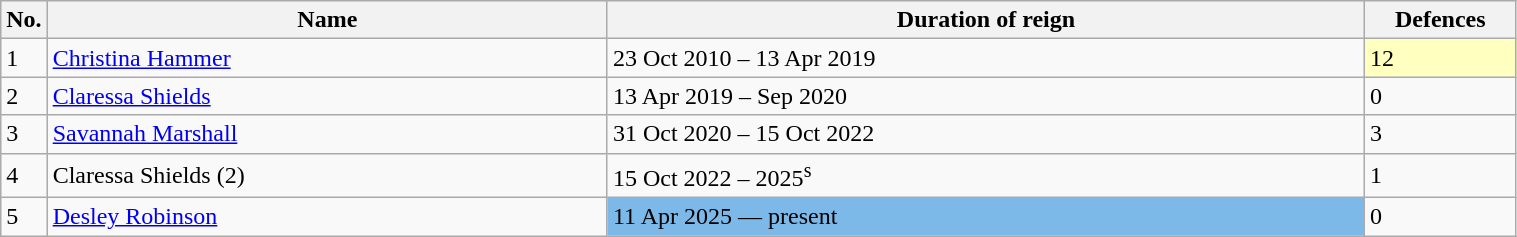<table class="wikitable" width=80%>
<tr>
<th width=3%>No.</th>
<th width=37%>Name</th>
<th width=50%>Duration of reign</th>
<th width=10%>Defences</th>
</tr>
<tr>
<td>1</td>
<td align=left> <a href='#'>Christina Hammer</a></td>
<td>23 Oct 2010 – 13 Apr 2019</td>
<td style="background:#ffffbf;" width=5px>12</td>
</tr>
<tr>
<td>2</td>
<td align=left> <a href='#'>Claressa Shields</a> </td>
<td>13 Apr 2019 – Sep 2020</td>
<td>0</td>
</tr>
<tr>
<td>3</td>
<td align=left> <a href='#'>Savannah Marshall</a></td>
<td>31 Oct 2020 – 15 Oct 2022</td>
<td>3</td>
</tr>
<tr>
<td>4</td>
<td align=left> Claressa Shields (2)</td>
<td>15 Oct 2022 – 2025<sup>s</sup></td>
<td>1</td>
</tr>
<tr>
<td>5</td>
<td align=left> <a href='#'>Desley Robinson</a></td>
<td style="background:#7CB9E8;" width=5px>11 Apr 2025 — present</td>
<td>0</td>
</tr>
</table>
